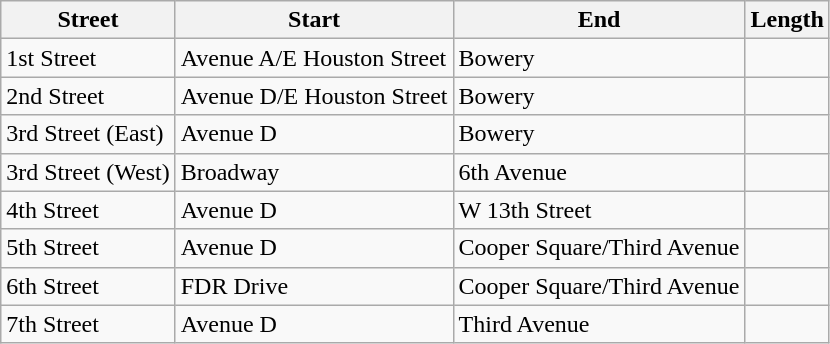<table class="wikitable">
<tr>
<th>Street</th>
<th>Start</th>
<th>End</th>
<th>Length</th>
</tr>
<tr>
<td>1st Street</td>
<td>Avenue A/E Houston Street</td>
<td>Bowery</td>
<td></td>
</tr>
<tr>
<td>2nd Street</td>
<td>Avenue D/E Houston Street</td>
<td>Bowery</td>
<td></td>
</tr>
<tr>
<td>3rd Street (East)</td>
<td>Avenue D</td>
<td>Bowery</td>
<td></td>
</tr>
<tr>
<td>3rd Street (West)</td>
<td>Broadway</td>
<td>6th Avenue</td>
<td></td>
</tr>
<tr>
<td>4th Street</td>
<td>Avenue D</td>
<td>W 13th Street</td>
<td></td>
</tr>
<tr>
<td>5th Street</td>
<td>Avenue D</td>
<td>Cooper Square/Third Avenue</td>
<td></td>
</tr>
<tr>
<td>6th Street</td>
<td>FDR Drive</td>
<td>Cooper Square/Third Avenue</td>
<td></td>
</tr>
<tr>
<td>7th Street</td>
<td>Avenue D</td>
<td>Third Avenue</td>
<td></td>
</tr>
</table>
